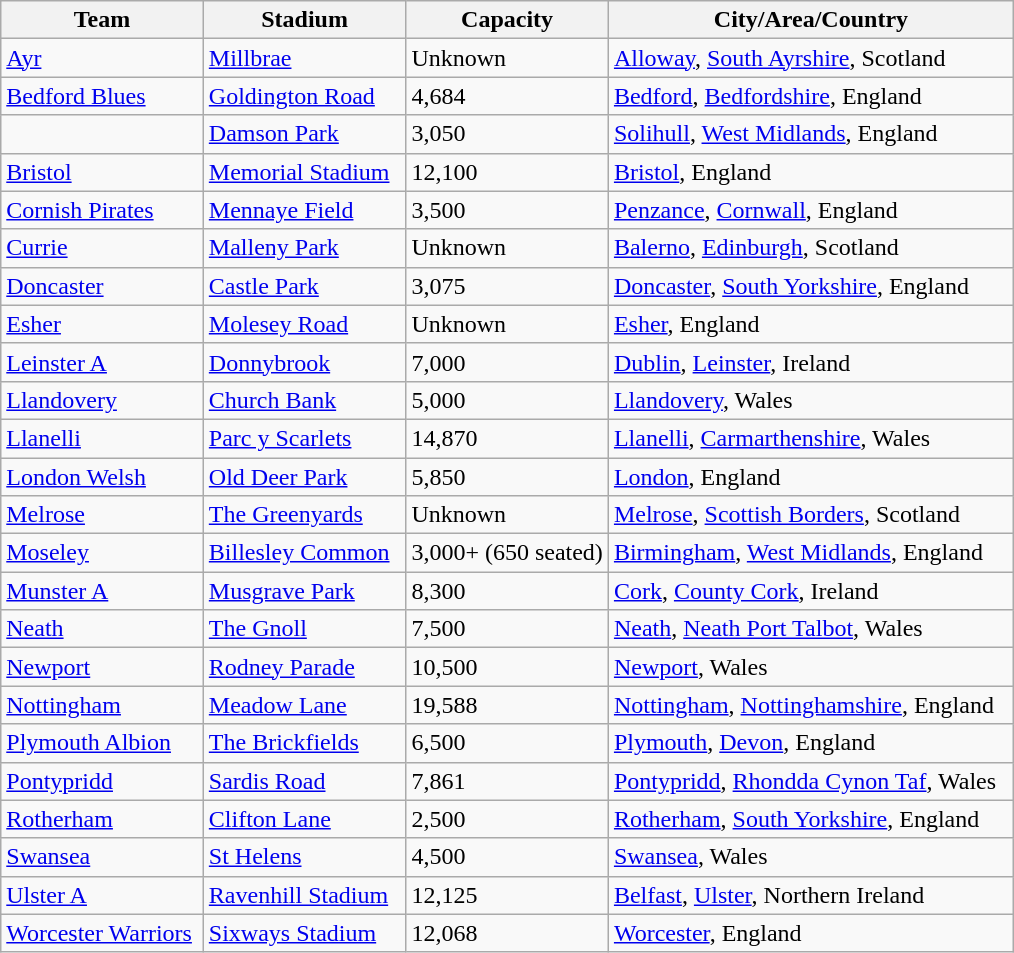<table class="wikitable sortable">
<tr>
<th width=20%>Team</th>
<th width=20%>Stadium</th>
<th width=20%>Capacity</th>
<th width=40%>City/Area/Country</th>
</tr>
<tr>
<td> <a href='#'>Ayr</a></td>
<td><a href='#'>Millbrae</a></td>
<td>Unknown</td>
<td><a href='#'>Alloway</a>, <a href='#'>South Ayrshire</a>, Scotland</td>
</tr>
<tr>
<td> <a href='#'>Bedford Blues</a></td>
<td><a href='#'>Goldington Road</a></td>
<td>4,684</td>
<td><a href='#'>Bedford</a>, <a href='#'>Bedfordshire</a>, England</td>
</tr>
<tr>
<td></td>
<td><a href='#'>Damson Park</a></td>
<td>3,050</td>
<td><a href='#'>Solihull</a>, <a href='#'>West Midlands</a>, England</td>
</tr>
<tr>
<td> <a href='#'>Bristol</a></td>
<td><a href='#'>Memorial Stadium</a></td>
<td>12,100</td>
<td><a href='#'>Bristol</a>, England</td>
</tr>
<tr>
<td> <a href='#'>Cornish Pirates</a></td>
<td><a href='#'>Mennaye Field</a></td>
<td>3,500</td>
<td><a href='#'>Penzance</a>, <a href='#'>Cornwall</a>, England</td>
</tr>
<tr>
<td> <a href='#'>Currie</a></td>
<td><a href='#'>Malleny Park</a></td>
<td>Unknown</td>
<td><a href='#'>Balerno</a>, <a href='#'>Edinburgh</a>, Scotland</td>
</tr>
<tr>
<td> <a href='#'>Doncaster</a></td>
<td><a href='#'>Castle Park</a></td>
<td>3,075</td>
<td><a href='#'>Doncaster</a>, <a href='#'>South Yorkshire</a>, England</td>
</tr>
<tr>
<td> <a href='#'>Esher</a></td>
<td><a href='#'>Molesey Road</a></td>
<td>Unknown</td>
<td><a href='#'>Esher</a>, England</td>
</tr>
<tr>
<td> <a href='#'>Leinster A</a></td>
<td><a href='#'>Donnybrook</a></td>
<td>7,000</td>
<td><a href='#'>Dublin</a>, <a href='#'>Leinster</a>, Ireland</td>
</tr>
<tr>
<td> <a href='#'>Llandovery</a></td>
<td><a href='#'>Church Bank</a></td>
<td>5,000</td>
<td><a href='#'>Llandovery</a>, Wales</td>
</tr>
<tr>
<td> <a href='#'>Llanelli</a></td>
<td><a href='#'>Parc y Scarlets</a></td>
<td>14,870</td>
<td><a href='#'>Llanelli</a>, <a href='#'>Carmarthenshire</a>, Wales</td>
</tr>
<tr>
<td> <a href='#'>London Welsh</a></td>
<td><a href='#'>Old Deer Park</a></td>
<td>5,850</td>
<td><a href='#'>London</a>, England</td>
</tr>
<tr>
<td> <a href='#'>Melrose</a></td>
<td><a href='#'>The Greenyards</a></td>
<td>Unknown</td>
<td><a href='#'>Melrose</a>, <a href='#'>Scottish Borders</a>, Scotland</td>
</tr>
<tr>
<td> <a href='#'>Moseley</a></td>
<td><a href='#'>Billesley Common</a></td>
<td>3,000+ (650 seated)</td>
<td><a href='#'>Birmingham</a>, <a href='#'>West Midlands</a>, England</td>
</tr>
<tr>
<td> <a href='#'>Munster A</a></td>
<td><a href='#'>Musgrave Park</a></td>
<td>8,300</td>
<td><a href='#'>Cork</a>, <a href='#'>County Cork</a>, Ireland</td>
</tr>
<tr>
<td> <a href='#'>Neath</a></td>
<td><a href='#'>The Gnoll</a></td>
<td>7,500</td>
<td><a href='#'>Neath</a>, <a href='#'>Neath Port Talbot</a>, Wales</td>
</tr>
<tr>
<td> <a href='#'>Newport</a></td>
<td><a href='#'>Rodney Parade</a></td>
<td>10,500</td>
<td><a href='#'>Newport</a>, Wales</td>
</tr>
<tr>
<td> <a href='#'>Nottingham</a></td>
<td><a href='#'>Meadow Lane</a></td>
<td>19,588</td>
<td><a href='#'>Nottingham</a>, <a href='#'>Nottinghamshire</a>, England</td>
</tr>
<tr>
<td> <a href='#'>Plymouth Albion</a></td>
<td><a href='#'>The Brickfields</a></td>
<td>6,500</td>
<td><a href='#'>Plymouth</a>, <a href='#'>Devon</a>, England</td>
</tr>
<tr>
<td> <a href='#'>Pontypridd</a></td>
<td><a href='#'>Sardis Road</a></td>
<td>7,861</td>
<td><a href='#'>Pontypridd</a>, <a href='#'>Rhondda Cynon Taf</a>, Wales</td>
</tr>
<tr>
<td> <a href='#'>Rotherham</a></td>
<td><a href='#'>Clifton Lane</a></td>
<td>2,500</td>
<td><a href='#'>Rotherham</a>, <a href='#'>South Yorkshire</a>, England</td>
</tr>
<tr>
<td> <a href='#'>Swansea</a></td>
<td><a href='#'>St Helens</a></td>
<td>4,500</td>
<td><a href='#'>Swansea</a>, Wales</td>
</tr>
<tr>
<td> <a href='#'>Ulster A</a></td>
<td><a href='#'>Ravenhill Stadium</a></td>
<td>12,125</td>
<td><a href='#'>Belfast</a>, <a href='#'>Ulster</a>, Northern Ireland</td>
</tr>
<tr>
<td> <a href='#'>Worcester Warriors</a></td>
<td><a href='#'>Sixways Stadium</a></td>
<td>12,068</td>
<td><a href='#'>Worcester</a>, England</td>
</tr>
</table>
